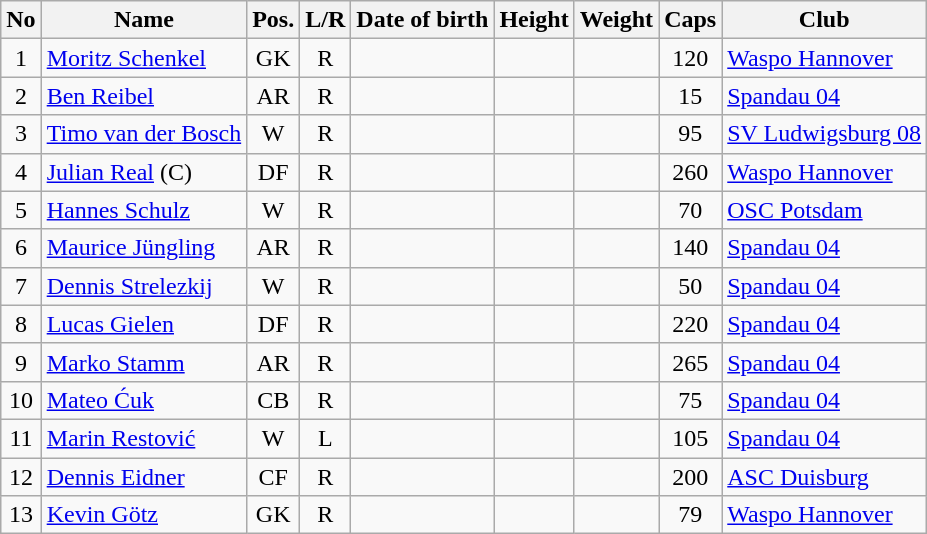<table class="wikitable sortable" style="text-align:center;">
<tr>
<th>No</th>
<th>Name</th>
<th>Pos.</th>
<th>L/R</th>
<th>Date of birth</th>
<th>Height</th>
<th>Weight</th>
<th>Caps</th>
<th>Club</th>
</tr>
<tr>
<td>1</td>
<td align=left><a href='#'>Moritz Schenkel</a></td>
<td>GK</td>
<td>R</td>
<td align=left></td>
<td></td>
<td></td>
<td>120</td>
<td align=left> <a href='#'>Waspo Hannover</a></td>
</tr>
<tr>
<td>2</td>
<td align=left><a href='#'>Ben Reibel</a></td>
<td>AR</td>
<td>R</td>
<td align=left></td>
<td></td>
<td></td>
<td>15</td>
<td align=left> <a href='#'>Spandau 04</a></td>
</tr>
<tr>
<td>3</td>
<td align=left><a href='#'>Timo van der Bosch</a></td>
<td>W</td>
<td>R</td>
<td align=left></td>
<td></td>
<td></td>
<td>95</td>
<td align=left> <a href='#'>SV Ludwigsburg 08</a></td>
</tr>
<tr>
<td>4</td>
<td align=left><a href='#'>Julian Real</a> (C)</td>
<td>DF</td>
<td>R</td>
<td align=left></td>
<td></td>
<td></td>
<td>260</td>
<td align=left> <a href='#'>Waspo Hannover</a></td>
</tr>
<tr>
<td>5</td>
<td align=left><a href='#'>Hannes Schulz</a></td>
<td>W</td>
<td>R</td>
<td align=left></td>
<td></td>
<td></td>
<td>70</td>
<td align=left> <a href='#'>OSC Potsdam</a></td>
</tr>
<tr>
<td>6</td>
<td align=left><a href='#'>Maurice Jüngling</a></td>
<td>AR</td>
<td>R</td>
<td align=left></td>
<td></td>
<td></td>
<td>140</td>
<td align=left> <a href='#'>Spandau 04</a></td>
</tr>
<tr>
<td>7</td>
<td align=left><a href='#'>Dennis Strelezkij</a></td>
<td>W</td>
<td>R</td>
<td align=left></td>
<td></td>
<td></td>
<td>50</td>
<td align=left> <a href='#'>Spandau 04</a></td>
</tr>
<tr>
<td>8</td>
<td align=left><a href='#'>Lucas Gielen</a></td>
<td>DF</td>
<td>R</td>
<td align=left></td>
<td></td>
<td></td>
<td>220</td>
<td align=left> <a href='#'>Spandau 04</a></td>
</tr>
<tr>
<td>9</td>
<td align=left><a href='#'>Marko Stamm</a></td>
<td>AR</td>
<td>R</td>
<td align=left></td>
<td></td>
<td></td>
<td>265</td>
<td align=left> <a href='#'>Spandau 04</a></td>
</tr>
<tr>
<td>10</td>
<td align=left><a href='#'>Mateo Ćuk</a></td>
<td>CB</td>
<td>R</td>
<td align=left></td>
<td></td>
<td></td>
<td>75</td>
<td align=left> <a href='#'>Spandau 04</a></td>
</tr>
<tr>
<td>11</td>
<td align=left><a href='#'>Marin Restović</a></td>
<td>W</td>
<td>L</td>
<td align=left></td>
<td></td>
<td></td>
<td>105</td>
<td align=left> <a href='#'>Spandau 04</a></td>
</tr>
<tr>
<td>12</td>
<td align=left><a href='#'>Dennis Eidner</a></td>
<td>CF</td>
<td>R</td>
<td align=left></td>
<td></td>
<td></td>
<td>200</td>
<td align=left> <a href='#'>ASC Duisburg</a></td>
</tr>
<tr>
<td>13</td>
<td align=left><a href='#'>Kevin Götz</a></td>
<td>GK</td>
<td>R</td>
<td align=left></td>
<td></td>
<td></td>
<td>79</td>
<td align=left> <a href='#'>Waspo Hannover</a></td>
</tr>
</table>
